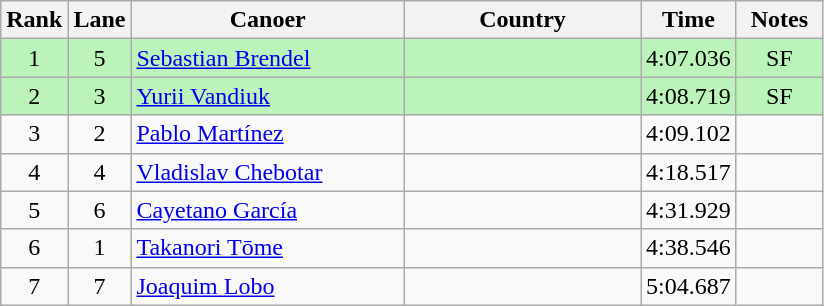<table class="wikitable sortable" style="text-align:center;">
<tr>
<th width=30>Rank</th>
<th width=30>Lane</th>
<th width=175>Canoer</th>
<th width=150>Country</th>
<th width=30>Time</th>
<th width=50>Notes</th>
</tr>
<tr bgcolor=bbf3bb>
<td>1</td>
<td>5</td>
<td align=left><a href='#'>Sebastian Brendel</a></td>
<td align=left></td>
<td>4:07.036</td>
<td>SF</td>
</tr>
<tr bgcolor=bbf3bb>
<td>2</td>
<td>3</td>
<td align=left><a href='#'>Yurii Vandiuk</a></td>
<td align=left></td>
<td>4:08.719</td>
<td>SF</td>
</tr>
<tr>
<td>3</td>
<td>2</td>
<td align=left><a href='#'>Pablo Martínez</a></td>
<td align=left></td>
<td>4:09.102</td>
<td></td>
</tr>
<tr>
<td>4</td>
<td>4</td>
<td align=left><a href='#'>Vladislav Chebotar</a></td>
<td align=left></td>
<td>4:18.517</td>
<td></td>
</tr>
<tr>
<td>5</td>
<td>6</td>
<td align=left><a href='#'>Cayetano García</a></td>
<td align=left></td>
<td>4:31.929</td>
<td></td>
</tr>
<tr>
<td>6</td>
<td>1</td>
<td align=left><a href='#'>Takanori Tōme</a></td>
<td align=left></td>
<td>4:38.546</td>
<td></td>
</tr>
<tr>
<td>7</td>
<td>7</td>
<td align=left><a href='#'>Joaquim Lobo</a></td>
<td align=left></td>
<td>5:04.687</td>
<td></td>
</tr>
</table>
